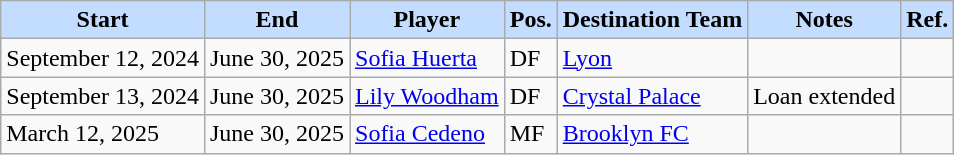<table class="wikitable" style="text-align:left;">
<tr>
<th style="background:#c2ddff">Start</th>
<th style="background:#c2ddff">End</th>
<th style="background:#c2ddff">Player</th>
<th style="background:#c2ddff">Pos.</th>
<th style="background:#c2ddff">Destination Team</th>
<th style="background:#c2ddff">Notes</th>
<th style="background:#c2ddff">Ref.</th>
</tr>
<tr>
<td style="white-space: nowrap;">September 12, 2024</td>
<td style="white-space: nowrap;">June 30, 2025</td>
<td style="white-space: nowrap;"> <a href='#'>Sofia Huerta</a></td>
<td>DF</td>
<td style="white-space: nowrap;"> <a href='#'>Lyon</a></td>
<td></td>
<td></td>
</tr>
<tr>
<td style="white-space: nowrap;">September 13, 2024</td>
<td style="white-space: nowrap;">June 30, 2025</td>
<td style="white-space: nowrap;"> <a href='#'>Lily Woodham</a></td>
<td>DF</td>
<td style="white-space: nowrap;"> <a href='#'>Crystal Palace</a></td>
<td>Loan extended</td>
<td></td>
</tr>
<tr>
<td style="white-space: nowrap;">March 12, 2025</td>
<td style="white-space: nowrap;">June 30, 2025</td>
<td style="white-space: nowrap;"> <a href='#'>Sofia Cedeno</a></td>
<td>MF</td>
<td style="white-space: nowrap;"> <a href='#'>Brooklyn FC</a></td>
<td></td>
<td></td>
</tr>
</table>
